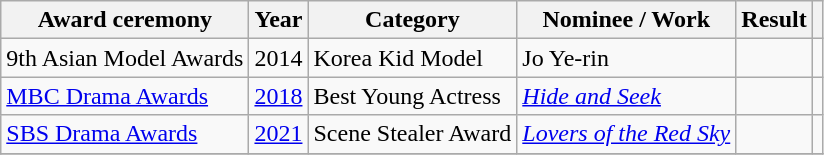<table class="wikitable plainrowheaders sortable">
<tr>
<th scope="col">Award ceremony</th>
<th scope="col">Year</th>
<th scope="col">Category</th>
<th scope="col">Nominee / Work</th>
<th scope="col">Result</th>
<th scope="col" class="unsortable"></th>
</tr>
<tr>
<td>9th Asian Model Awards</td>
<td>2014</td>
<td>Korea Kid Model</td>
<td>Jo Ye-rin</td>
<td></td>
<td></td>
</tr>
<tr>
<td><a href='#'>MBC Drama Awards</a></td>
<td><a href='#'>2018</a></td>
<td>Best Young Actress</td>
<td><em><a href='#'>Hide and Seek</a></em></td>
<td></td>
<td></td>
</tr>
<tr>
<td><a href='#'>SBS Drama Awards</a></td>
<td><a href='#'>2021</a></td>
<td>Scene Stealer Award</td>
<td><em><a href='#'>Lovers of the Red Sky</a></em></td>
<td></td>
<td></td>
</tr>
<tr>
</tr>
</table>
